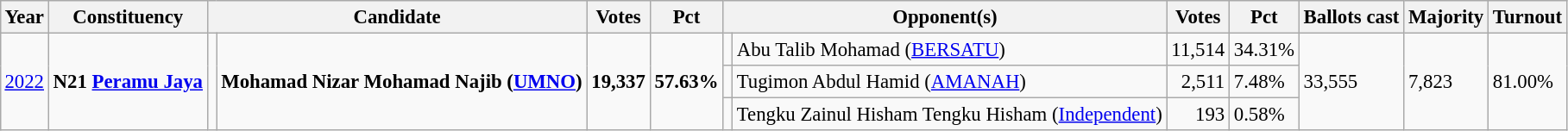<table class="wikitable" style="margin:0.5em ; font-size:95%">
<tr>
<th>Year</th>
<th>Constituency</th>
<th colspan=2>Candidate</th>
<th>Votes</th>
<th>Pct</th>
<th colspan=2>Opponent(s)</th>
<th>Votes</th>
<th>Pct</th>
<th>Ballots cast</th>
<th>Majority</th>
<th>Turnout</th>
</tr>
<tr>
<td rowspan="3"><a href='#'>2022</a></td>
<td rowspan="3"><strong>N21 <a href='#'>Peramu Jaya</a></strong></td>
<td rowspan="3" ></td>
<td rowspan="3"><strong>Mohamad Nizar Mohamad Najib (<a href='#'>UMNO</a>)</strong></td>
<td rowspan="3" align="right"><strong>19,337</strong></td>
<td rowspan="3"><strong>57.63%</strong></td>
<td bgcolor=></td>
<td>Abu Talib Mohamad (<a href='#'>BERSATU</a>)</td>
<td align="right">11,514</td>
<td>34.31%</td>
<td rowspan="3">33,555</td>
<td rowspan="3">7,823</td>
<td rowspan="3">81.00%</td>
</tr>
<tr>
<td></td>
<td>Tugimon Abdul Hamid (<a href='#'>AMANAH</a>)</td>
<td align="right">2,511</td>
<td>7.48%</td>
</tr>
<tr>
<td></td>
<td>Tengku Zainul Hisham Tengku Hisham (<a href='#'>Independent</a>)</td>
<td align="right">193</td>
<td>0.58%</td>
</tr>
</table>
